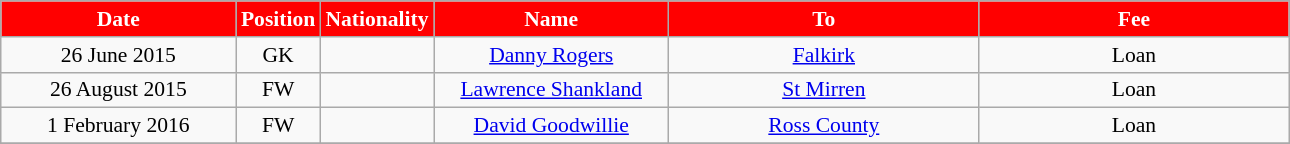<table class="wikitable"  style="text-align:center; font-size:90%; ">
<tr>
<th style="background:#FF0000; color:#FFFFFF; width:150px;">Date</th>
<th style="background:#FF0000; color:#FFFFFF; width:45px;">Position</th>
<th style="background:#FF0000; color:#FFFFFF; width:45px;">Nationality</th>
<th style="background:#FF0000; color:#FFFFFF; width:150px;">Name</th>
<th style="background:#FF0000; color:#FFFFFF; width:200px;">To</th>
<th style="background:#FF0000; color:#FFFFFF; width:200px;">Fee</th>
</tr>
<tr>
<td>26 June 2015</td>
<td>GK</td>
<td></td>
<td><a href='#'>Danny Rogers</a></td>
<td> <a href='#'>Falkirk</a></td>
<td>Loan</td>
</tr>
<tr>
<td>26 August 2015</td>
<td>FW</td>
<td></td>
<td><a href='#'>Lawrence Shankland</a></td>
<td> <a href='#'>St Mirren</a></td>
<td>Loan</td>
</tr>
<tr>
<td>1 February 2016</td>
<td>FW</td>
<td></td>
<td><a href='#'>David Goodwillie</a></td>
<td> <a href='#'>Ross County</a></td>
<td>Loan</td>
</tr>
<tr>
</tr>
</table>
